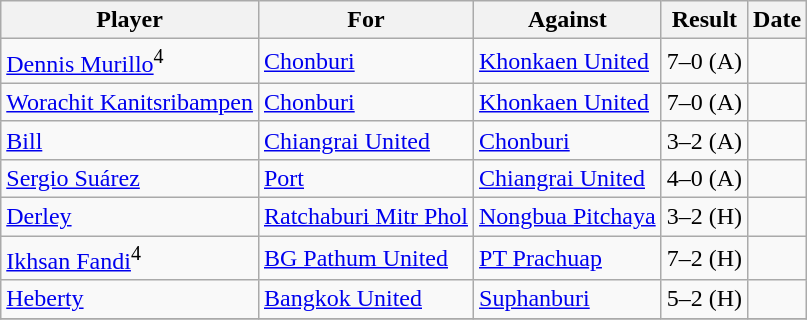<table class="wikitable sortable">
<tr>
<th>Player</th>
<th>For</th>
<th>Against</th>
<th align=center>Result</th>
<th>Date</th>
</tr>
<tr>
<td> <a href='#'>Dennis Murillo</a><sup>4</sup></td>
<td><a href='#'>Chonburi</a></td>
<td><a href='#'>Khonkaen United</a></td>
<td>7–0 (A)</td>
<td></td>
</tr>
<tr>
<td> <a href='#'>Worachit Kanitsribampen</a></td>
<td><a href='#'>Chonburi</a></td>
<td><a href='#'>Khonkaen United</a></td>
<td>7–0 (A)</td>
<td></td>
</tr>
<tr>
<td> <a href='#'>Bill</a></td>
<td><a href='#'>Chiangrai United</a></td>
<td><a href='#'>Chonburi</a></td>
<td>3–2 (A)</td>
<td></td>
</tr>
<tr>
<td> <a href='#'>Sergio Suárez</a></td>
<td><a href='#'>Port</a></td>
<td><a href='#'>Chiangrai United</a></td>
<td>4–0 (A)</td>
<td></td>
</tr>
<tr>
<td> <a href='#'>Derley</a></td>
<td><a href='#'>Ratchaburi Mitr Phol</a></td>
<td><a href='#'>Nongbua Pitchaya</a></td>
<td>3–2 (H)</td>
<td></td>
</tr>
<tr>
<td> <a href='#'>Ikhsan Fandi</a><sup>4</sup></td>
<td><a href='#'>BG Pathum United</a></td>
<td><a href='#'>PT Prachuap</a></td>
<td>7–2 (H)</td>
<td></td>
</tr>
<tr>
<td> <a href='#'>Heberty</a></td>
<td><a href='#'>Bangkok United</a></td>
<td><a href='#'>Suphanburi</a></td>
<td>5–2 (H)</td>
<td></td>
</tr>
<tr>
</tr>
</table>
